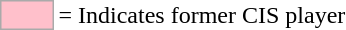<table>
<tr>
<td style="background-color:pink; border:1px solid #aaaaaa; width:2em;"></td>
<td>= Indicates former CIS player</td>
</tr>
</table>
